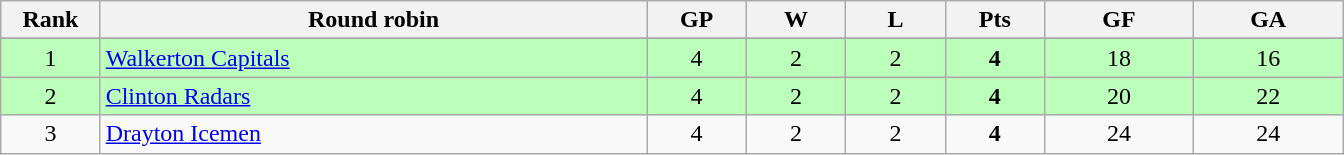<table class="wikitable" style="text-align:center" width:50em">
<tr>
<th bgcolor="#DDDDFF" width="5%">Rank</th>
<th bgcolor="#DDDDFF" width="27.5%">Round robin</th>
<th bgcolor="#DDDDFF" width="5%">GP</th>
<th bgcolor="#DDDDFF" width="5%">W</th>
<th bgcolor="#DDDDFF" width="5%">L</th>
<th bgcolor="#DDDDFF" width="5%">Pts</th>
<th bgcolor="#DDDDFF" width="7.5%">GF</th>
<th bgcolor="#DDDDFF" width="7.5%">GA</th>
</tr>
<tr>
</tr>
<tr bgcolor="#bbffbb">
<td>1</td>
<td align=left><a href='#'>Walkerton Capitals</a></td>
<td>4</td>
<td>2</td>
<td>2</td>
<td><strong>4</strong></td>
<td>18</td>
<td>16</td>
</tr>
<tr bgcolor="#bbffbb">
<td>2</td>
<td align=left><a href='#'>Clinton Radars</a></td>
<td>4</td>
<td>2</td>
<td>2</td>
<td><strong>4</strong></td>
<td>20</td>
<td>22</td>
</tr>
<tr>
<td>3</td>
<td align=left><a href='#'>Drayton Icemen</a></td>
<td>4</td>
<td>2</td>
<td>2</td>
<td><strong>4</strong></td>
<td>24</td>
<td>24</td>
</tr>
</table>
